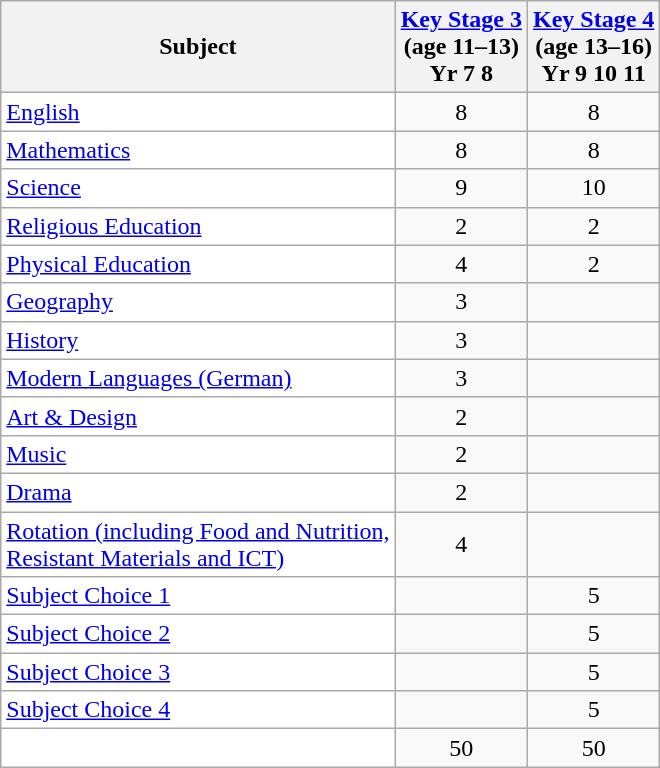<table class="wikitable" style="text-align:center">
<tr>
<th>Subject</th>
<th><a href='#'>Key Stage 3</a><br>(age 11–13)<br>Yr 7 8</th>
<th><a href='#'>Key Stage 4</a><br>(age 13–16)<br>Yr 9 10 11</th>
</tr>
<tr>
<td style="background:white; text-align:left"><a href='#'>English</a></td>
<td>8</td>
<td>8</td>
</tr>
<tr>
<td style="background:white; text-align:left"><a href='#'>Mathematics</a></td>
<td>8</td>
<td>8</td>
</tr>
<tr>
<td style="background:white; text-align:left"><a href='#'>Science</a></td>
<td>9</td>
<td>10</td>
</tr>
<tr>
<td style="background:white; text-align:left"><a href='#'>Religious Education</a></td>
<td>2</td>
<td>2</td>
</tr>
<tr>
<td style="background:white; text-align:left"><a href='#'>Physical Education</a></td>
<td>4</td>
<td>2</td>
</tr>
<tr>
<td style="background:white; text-align:left"><a href='#'>Geography</a></td>
<td>3</td>
<td></td>
</tr>
<tr>
<td style="background:white; text-align:left"><a href='#'>History</a></td>
<td>3</td>
<td></td>
</tr>
<tr>
<td style="background:white; text-align:left"><a href='#'>Modern Languages (German)</a></td>
<td>3</td>
<td></td>
</tr>
<tr>
<td style="background:white; text-align:left"><a href='#'>Art & Design</a></td>
<td>2</td>
<td></td>
</tr>
<tr>
<td style="background:white; text-align:left"><a href='#'>Music</a></td>
<td>2</td>
<td></td>
</tr>
<tr>
<td style="background:white; text-align:left"><a href='#'>Drama</a></td>
<td>2</td>
<td></td>
</tr>
<tr>
<td style="background:white; color:white; text-align:left"><a href='#'>Rotation (including Food and Nutrition,<br> Resistant Materials and ICT)</a></td>
<td>4</td>
<td></td>
</tr>
<tr>
<td style="background:white; color:white; text-align:left"><a href='#'>Subject Choice 1</a></td>
<td></td>
<td>5</td>
</tr>
<tr>
<td style="background:white; color:white; text-align:left"><a href='#'>Subject Choice 2</a></td>
<td></td>
<td>5</td>
</tr>
<tr>
<td style="background:white; color:white; text-align:left"><a href='#'>Subject Choice 3</a></td>
<td></td>
<td>5</td>
</tr>
<tr>
<td style="background:white; color:white; text-align:left"><a href='#'>Subject Choice 4</a></td>
<td></td>
<td>5</td>
</tr>
<tr>
<td style="background:white; color:white; text-align:left">#Subject Choice|Total</td>
<td>50</td>
<td>50</td>
</tr>
</table>
